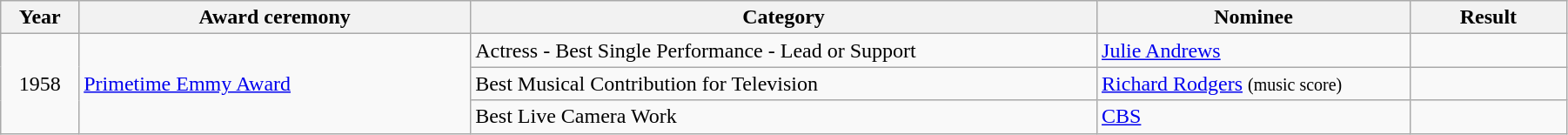<table class="wikitable" width="95%">
<tr>
<th width="5%">Year</th>
<th width="25%">Award ceremony</th>
<th width="40%">Category</th>
<th width="20%">Nominee</th>
<th width="10%">Result</th>
</tr>
<tr>
<td rowspan="3" align="center">1958</td>
<td rowspan="3"><a href='#'>Primetime Emmy Award</a></td>
<td>Actress - Best Single Performance - Lead or Support</td>
<td><a href='#'>Julie Andrews</a></td>
<td></td>
</tr>
<tr>
<td>Best Musical Contribution for Television</td>
<td><a href='#'>Richard Rodgers</a> <small>(music score)</small></td>
<td></td>
</tr>
<tr>
<td>Best Live Camera Work</td>
<td><a href='#'>CBS</a></td>
<td></td>
</tr>
</table>
